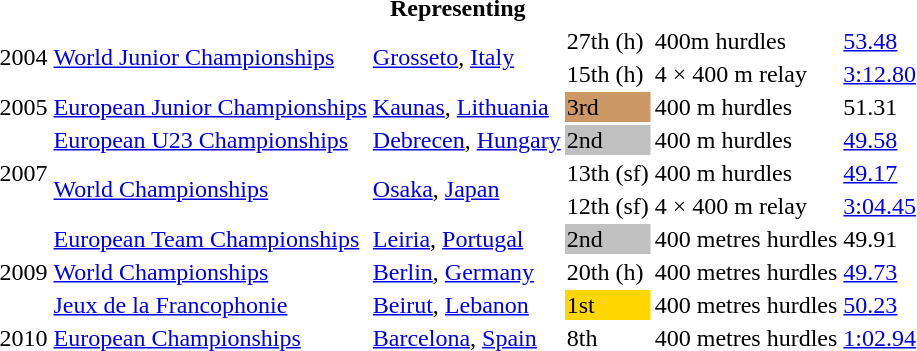<table>
<tr>
<th colspan="6">Representing </th>
</tr>
<tr>
<td rowspan=2>2004</td>
<td rowspan=2><a href='#'>World Junior Championships</a></td>
<td rowspan=2><a href='#'>Grosseto</a>, <a href='#'>Italy</a></td>
<td>27th (h)</td>
<td>400m hurdles</td>
<td><a href='#'>53.48</a></td>
</tr>
<tr>
<td>15th (h)</td>
<td>4 × 400 m relay</td>
<td><a href='#'>3:12.80</a></td>
</tr>
<tr>
<td>2005</td>
<td><a href='#'>European Junior Championships</a></td>
<td><a href='#'>Kaunas</a>, <a href='#'>Lithuania</a></td>
<td bgcolor="cc9966">3rd</td>
<td>400 m hurdles</td>
<td>51.31</td>
</tr>
<tr>
<td rowspan=3>2007</td>
<td><a href='#'>European U23 Championships</a></td>
<td><a href='#'>Debrecen</a>, <a href='#'>Hungary</a></td>
<td bgcolor="silver">2nd</td>
<td>400 m hurdles</td>
<td><a href='#'>49.58</a></td>
</tr>
<tr>
<td rowspan=2><a href='#'>World Championships</a></td>
<td rowspan=2><a href='#'>Osaka</a>, <a href='#'>Japan</a></td>
<td>13th (sf)</td>
<td>400 m hurdles</td>
<td><a href='#'>49.17</a></td>
</tr>
<tr>
<td>12th (sf)</td>
<td>4 × 400 m relay</td>
<td><a href='#'>3:04.45</a></td>
</tr>
<tr>
<td rowspan=3>2009</td>
<td><a href='#'>European Team Championships</a></td>
<td><a href='#'>Leiria</a>, <a href='#'>Portugal</a></td>
<td bgcolor="silver">2nd</td>
<td>400 metres hurdles</td>
<td>49.91</td>
</tr>
<tr>
<td><a href='#'>World Championships</a></td>
<td><a href='#'>Berlin</a>, <a href='#'>Germany</a></td>
<td>20th (h)</td>
<td>400 metres hurdles</td>
<td><a href='#'>49.73</a></td>
</tr>
<tr>
<td><a href='#'>Jeux de la Francophonie</a></td>
<td><a href='#'>Beirut</a>, <a href='#'>Lebanon</a></td>
<td bgcolor="gold">1st</td>
<td>400 metres hurdles</td>
<td><a href='#'>50.23</a></td>
</tr>
<tr>
<td>2010</td>
<td><a href='#'>European Championships</a></td>
<td><a href='#'>Barcelona</a>, <a href='#'>Spain</a></td>
<td>8th</td>
<td>400 metres hurdles</td>
<td><a href='#'>1:02.94</a></td>
</tr>
</table>
